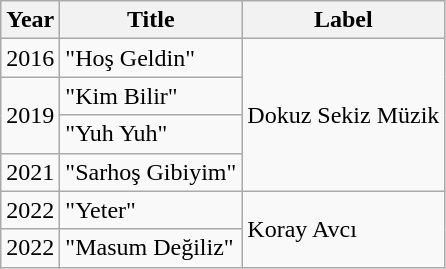<table class="wikitable">
<tr>
<th>Year</th>
<th>Title</th>
<th>Label</th>
</tr>
<tr>
<td>2016</td>
<td>"Hoş Geldin"</td>
<td rowspan=4>Dokuz Sekiz Müzik</td>
</tr>
<tr>
<td rowspan=2>2019</td>
<td>"Kim Bilir"</td>
</tr>
<tr>
<td>"Yuh Yuh"</td>
</tr>
<tr>
<td>2021</td>
<td>"Sarhoş Gibiyim"</td>
</tr>
<tr>
<td>2022</td>
<td>"Yeter"</td>
<td rowspan=2>Koray Avcı</td>
</tr>
<tr>
<td>2022</td>
<td>"Masum Değiliz"</td>
</tr>
</table>
